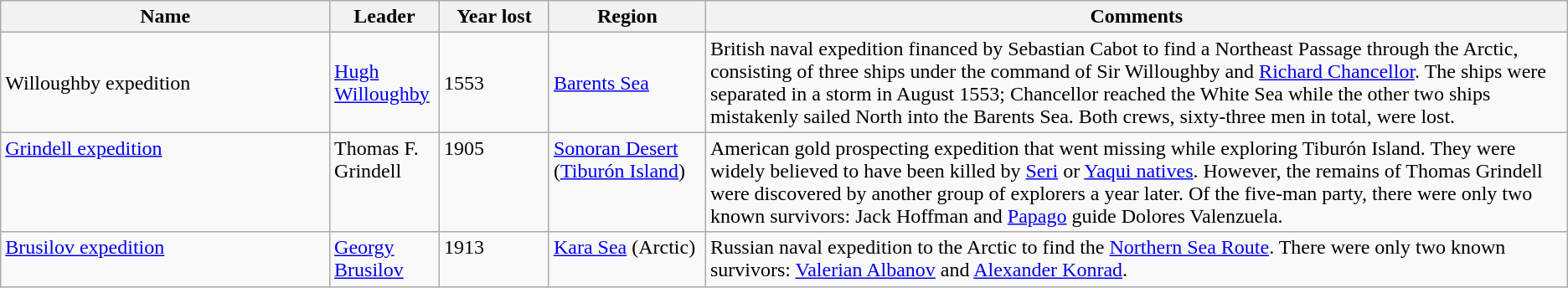<table class="sortable wikitable">
<tr>
<th style="width:21%;">Name</th>
<th style="width:7%;">Leader</th>
<th style="width:7%;">Year lost</th>
<th style="width:10%;">Region</th>
<th style="width:55%;">Comments</th>
</tr>
<tr>
<td>Willoughby expedition</td>
<td><a href='#'>Hugh Willoughby</a></td>
<td>1553</td>
<td><a href='#'>Barents Sea</a></td>
<td> British naval expedition financed by Sebastian Cabot to find a Northeast Passage through the Arctic, consisting of three ships under the command of Sir Willoughby and <a href='#'>Richard Chancellor</a>. The ships were separated in a storm in August 1553; Chancellor reached the White Sea while the other two ships mistakenly sailed North into the Barents Sea. Both crews, sixty-three men in total, were lost.</td>
</tr>
<tr valign="top">
<td><a href='#'>Grindell expedition</a></td>
<td>Thomas F. Grindell</td>
<td>1905</td>
<td><a href='#'>Sonoran Desert</a> (<a href='#'>Tiburón Island</a>)</td>
<td> American gold prospecting expedition that went missing while exploring Tiburón Island. They were widely believed to have been killed by <a href='#'>Seri</a> or <a href='#'>Yaqui natives</a>. However, the remains of Thomas Grindell were discovered by another group of explorers a year later. Of the five-man party, there were only two known survivors: Jack Hoffman and <a href='#'>Papago</a> guide Dolores Valenzuela.</td>
</tr>
<tr valign="top">
<td><a href='#'>Brusilov expedition</a></td>
<td><a href='#'>Georgy Brusilov</a></td>
<td>1913</td>
<td><a href='#'>Kara Sea</a> (Arctic)</td>
<td> Russian naval expedition to the Arctic to find the <a href='#'>Northern Sea Route</a>. There were only two known survivors: <a href='#'>Valerian Albanov</a> and <a href='#'>Alexander Konrad</a>.</td>
</tr>
</table>
